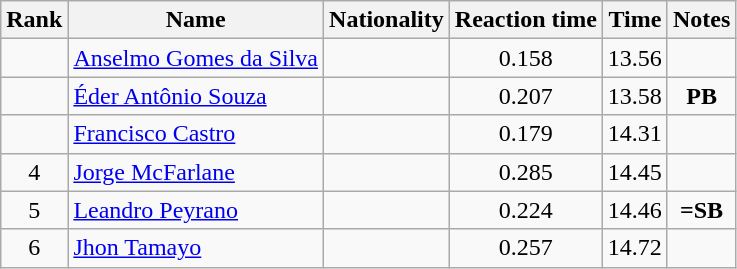<table class="wikitable sortable" style="text-align:center">
<tr>
<th>Rank</th>
<th>Name</th>
<th>Nationality</th>
<th>Reaction time</th>
<th>Time</th>
<th>Notes</th>
</tr>
<tr>
<td></td>
<td align=left><a href='#'>Anselmo Gomes da Silva</a></td>
<td align=left></td>
<td>0.158</td>
<td>13.56</td>
<td></td>
</tr>
<tr>
<td></td>
<td align=left><a href='#'>Éder Antônio Souza</a></td>
<td align=left></td>
<td>0.207</td>
<td>13.58</td>
<td><strong>PB</strong></td>
</tr>
<tr>
<td></td>
<td align=left><a href='#'>Francisco Castro</a></td>
<td align=left></td>
<td>0.179</td>
<td>14.31</td>
<td></td>
</tr>
<tr>
<td>4</td>
<td align=left><a href='#'>Jorge McFarlane</a></td>
<td align=left></td>
<td>0.285</td>
<td>14.45</td>
<td></td>
</tr>
<tr>
<td>5</td>
<td align=left><a href='#'>Leandro Peyrano</a></td>
<td align=left></td>
<td>0.224</td>
<td>14.46</td>
<td><strong>=SB</strong></td>
</tr>
<tr>
<td>6</td>
<td align=left><a href='#'>Jhon Tamayo</a></td>
<td align=left></td>
<td>0.257</td>
<td>14.72</td>
<td></td>
</tr>
</table>
